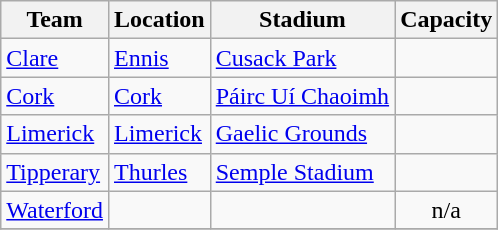<table class="wikitable sortable">
<tr>
<th>Team</th>
<th>Location</th>
<th>Stadium</th>
<th>Capacity</th>
</tr>
<tr>
<td> <a href='#'>Clare</a></td>
<td><a href='#'>Ennis</a></td>
<td><a href='#'>Cusack Park</a></td>
<td style="text-align:center"></td>
</tr>
<tr>
<td> <a href='#'>Cork</a></td>
<td><a href='#'>Cork</a></td>
<td><a href='#'>Páirc Uí Chaoimh</a></td>
<td style="text-align:center"></td>
</tr>
<tr>
<td> <a href='#'>Limerick</a></td>
<td><a href='#'>Limerick</a></td>
<td><a href='#'>Gaelic Grounds</a></td>
<td style="text-align:center"></td>
</tr>
<tr>
<td> <a href='#'>Tipperary</a></td>
<td><a href='#'>Thurles</a></td>
<td><a href='#'>Semple Stadium</a></td>
<td style="text-align:center"></td>
</tr>
<tr>
<td> <a href='#'>Waterford</a></td>
<td></td>
<td></td>
<td style="text-align:center">n/a</td>
</tr>
<tr>
</tr>
</table>
